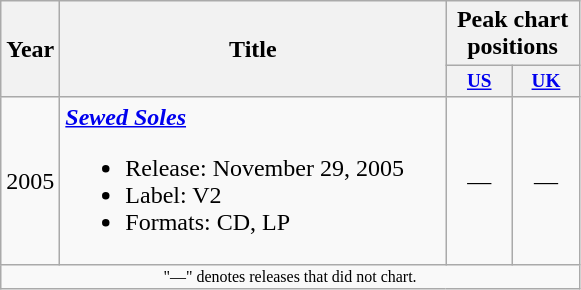<table class="wikitable">
<tr>
<th rowspan="2">Year</th>
<th rowspan="2" width="250">Title</th>
<th colspan="2">Peak chart positions</th>
</tr>
<tr>
<th style="width:3em;font-size:80%"><a href='#'>US</a><br></th>
<th style="width:3em;font-size:80%"><a href='#'>UK</a><br></th>
</tr>
<tr>
<td rowspan="1" align="center">2005</td>
<td><strong><em><a href='#'>Sewed Soles</a></em></strong><br><ul><li>Release: November 29, 2005</li><li>Label: V2</li><li>Formats: CD, LP</li></ul></td>
<td align="center">—</td>
<td align="center">—</td>
</tr>
<tr>
<td align="center" colspan="30" style="font-size: 8pt">"—" denotes releases that did not chart.</td>
</tr>
</table>
